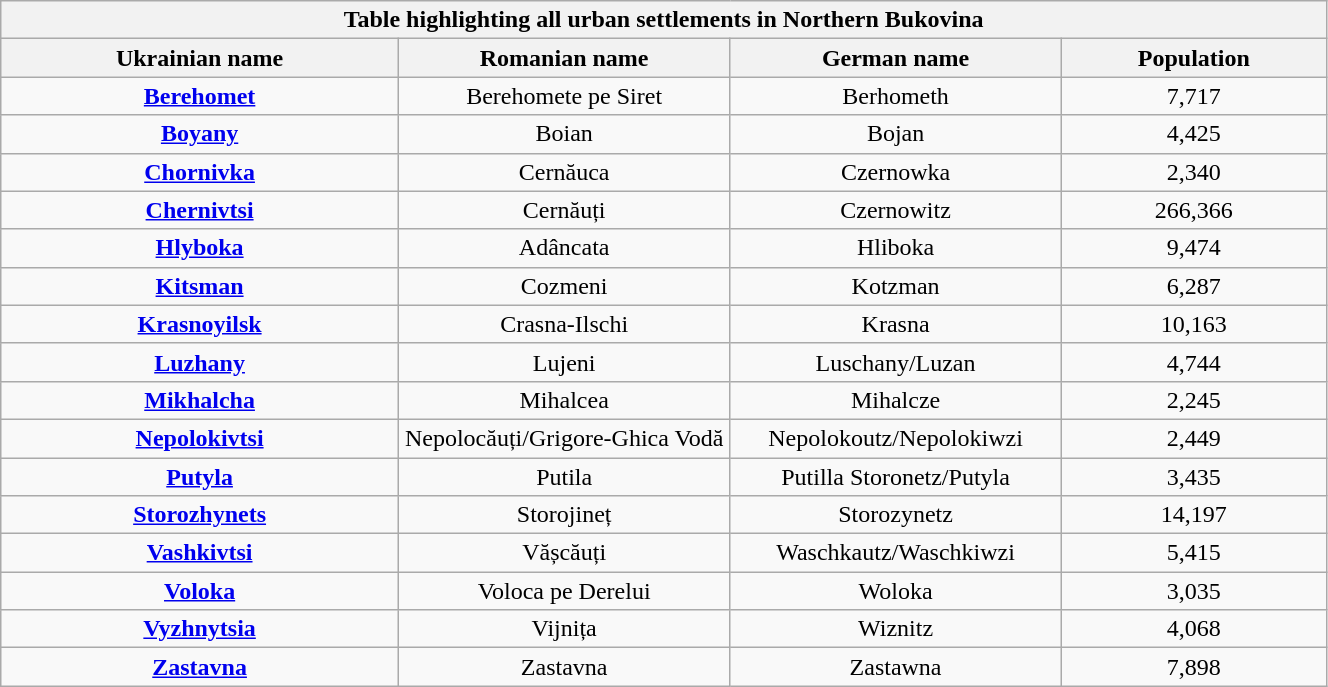<table class="wikitable sortable"  style="text-align:center; width:70%;">
<tr>
<th colspan=4>Table highlighting all urban settlements in Northern Bukovina</th>
</tr>
<tr>
<th style="width:30%;">Ukrainian name</th>
<th style="width:25%;">Romanian name</th>
<th style="width:25%;">German name</th>
<th style="width:20%;">Population</th>
</tr>
<tr>
<td><strong><a href='#'>Berehomet</a></strong></td>
<td>Berehomete pe Siret</td>
<td>Berhometh</td>
<td>7,717</td>
</tr>
<tr>
<td><strong><a href='#'>Boyany</a></strong></td>
<td>Boian</td>
<td>Bojan</td>
<td>4,425</td>
</tr>
<tr>
<td><strong><a href='#'>Chornivka</a></strong></td>
<td>Cernăuca</td>
<td>Czernowka</td>
<td>2,340</td>
</tr>
<tr>
<td><strong><a href='#'>Chernivtsi</a></strong></td>
<td>Cernăuți</td>
<td>Czernowitz</td>
<td>266,366</td>
</tr>
<tr>
<td><strong><a href='#'>Hlyboka</a></strong></td>
<td>Adâncata</td>
<td>Hliboka</td>
<td>9,474</td>
</tr>
<tr>
<td><strong><a href='#'>Kitsman</a></strong></td>
<td>Cozmeni</td>
<td>Kotzman</td>
<td>6,287</td>
</tr>
<tr>
<td><strong><a href='#'>Krasnoyilsk</a></strong></td>
<td>Crasna-Ilschi</td>
<td>Krasna</td>
<td>10,163</td>
</tr>
<tr>
<td><strong><a href='#'>Luzhany</a></strong></td>
<td>Lujeni</td>
<td>Luschany/Luzan</td>
<td>4,744</td>
</tr>
<tr>
<td><strong><a href='#'>Mikhalcha</a></strong></td>
<td>Mihalcea</td>
<td>Mihalcze</td>
<td>2,245</td>
</tr>
<tr>
<td><strong><a href='#'>Nepolokivtsi</a></strong></td>
<td>Nepolocăuți/Grigore-Ghica Vodă</td>
<td>Nepolokoutz/Nepolokiwzi</td>
<td>2,449</td>
</tr>
<tr>
<td><strong><a href='#'>Putyla</a></strong></td>
<td>Putila</td>
<td>Putilla Storonetz/Putyla</td>
<td>3,435</td>
</tr>
<tr>
<td><strong><a href='#'>Storozhynets</a></strong></td>
<td>Storojineț</td>
<td>Storozynetz</td>
<td>14,197</td>
</tr>
<tr>
<td><strong><a href='#'>Vashkivtsi</a></strong></td>
<td>Vășcăuți</td>
<td>Waschkautz/Waschkiwzi</td>
<td>5,415</td>
</tr>
<tr>
<td><strong><a href='#'>Voloka</a></strong></td>
<td>Voloca pe Derelui</td>
<td>Woloka</td>
<td>3,035</td>
</tr>
<tr>
<td><strong><a href='#'>Vyzhnytsia</a></strong></td>
<td>Vijnița</td>
<td>Wiznitz</td>
<td>4,068</td>
</tr>
<tr>
<td><strong><a href='#'>Zastavna</a></strong></td>
<td>Zastavna</td>
<td>Zastawna</td>
<td>7,898</td>
</tr>
</table>
